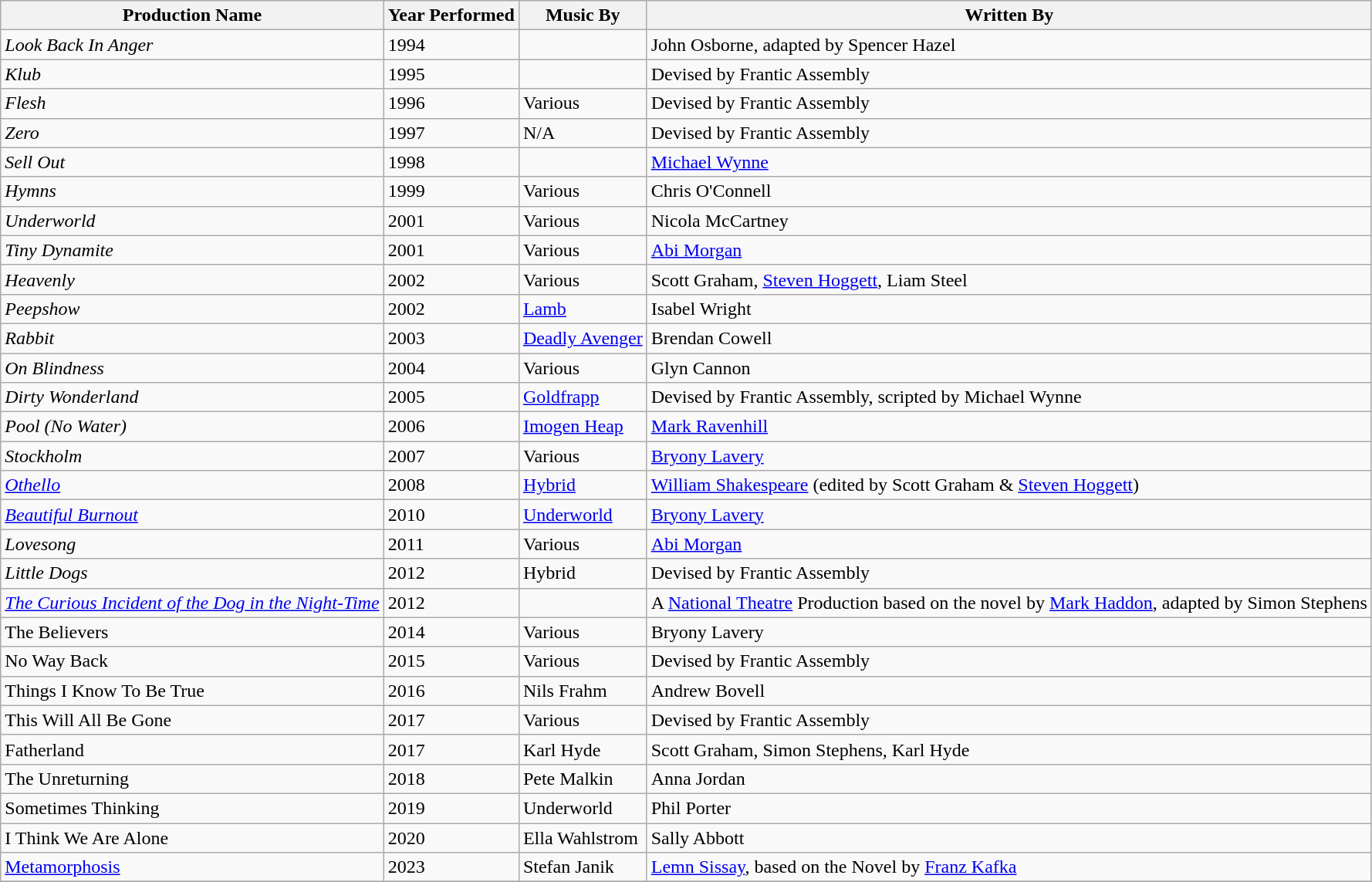<table class="wikitable">
<tr>
<th>Production Name</th>
<th>Year Performed</th>
<th>Music By</th>
<th>Written By</th>
</tr>
<tr>
<td><em>Look Back In Anger</em></td>
<td>1994</td>
<td></td>
<td>John Osborne, adapted by Spencer Hazel</td>
</tr>
<tr>
<td><em>Klub</em></td>
<td>1995</td>
<td></td>
<td>Devised by Frantic Assembly</td>
</tr>
<tr>
<td><em>Flesh</em></td>
<td>1996</td>
<td>Various</td>
<td>Devised by Frantic Assembly</td>
</tr>
<tr>
<td><em>Zero</em></td>
<td>1997</td>
<td>N/A</td>
<td>Devised by Frantic Assembly</td>
</tr>
<tr>
<td><em>Sell Out</em></td>
<td>1998</td>
<td></td>
<td><a href='#'>Michael Wynne</a></td>
</tr>
<tr>
<td><em>Hymns</em></td>
<td>1999</td>
<td>Various</td>
<td>Chris O'Connell</td>
</tr>
<tr>
<td><em>Underworld</em></td>
<td>2001</td>
<td>Various</td>
<td>Nicola McCartney</td>
</tr>
<tr>
<td><em>Tiny Dynamite</em></td>
<td>2001</td>
<td>Various</td>
<td><a href='#'>Abi Morgan</a></td>
</tr>
<tr>
<td><em>Heavenly</em></td>
<td>2002</td>
<td>Various</td>
<td>Scott Graham, <a href='#'>Steven Hoggett</a>, Liam Steel</td>
</tr>
<tr>
<td><em>Peepshow</em></td>
<td>2002</td>
<td><a href='#'>Lamb</a></td>
<td>Isabel Wright</td>
</tr>
<tr>
<td><em>Rabbit</em></td>
<td>2003</td>
<td><a href='#'>Deadly Avenger</a></td>
<td>Brendan Cowell</td>
</tr>
<tr>
<td><em>On Blindness</em></td>
<td>2004</td>
<td>Various</td>
<td>Glyn Cannon</td>
</tr>
<tr>
<td><em>Dirty Wonderland</em></td>
<td>2005</td>
<td><a href='#'>Goldfrapp</a></td>
<td>Devised by Frantic Assembly, scripted by Michael Wynne</td>
</tr>
<tr>
<td><em>Pool (No Water)</em></td>
<td>2006</td>
<td><a href='#'>Imogen Heap</a></td>
<td><a href='#'>Mark Ravenhill</a></td>
</tr>
<tr>
<td><em>Stockholm</em></td>
<td>2007</td>
<td>Various</td>
<td><a href='#'>Bryony Lavery</a></td>
</tr>
<tr>
<td><em><a href='#'>Othello</a></em></td>
<td>2008</td>
<td><a href='#'>Hybrid</a></td>
<td><a href='#'>William Shakespeare</a> (edited by Scott Graham & <a href='#'>Steven Hoggett</a>)</td>
</tr>
<tr>
<td><em><a href='#'>Beautiful Burnout</a></em></td>
<td>2010</td>
<td><a href='#'>Underworld</a></td>
<td><a href='#'>Bryony Lavery</a></td>
</tr>
<tr>
<td><em>Lovesong</em></td>
<td>2011</td>
<td>Various</td>
<td><a href='#'>Abi Morgan</a></td>
</tr>
<tr>
<td><em>Little Dogs</em></td>
<td>2012</td>
<td>Hybrid</td>
<td>Devised by Frantic Assembly</td>
</tr>
<tr>
<td><em><a href='#'>The Curious Incident of the Dog in the Night-Time</a></td>
<td>2012</td>
<td></td>
<td>A <a href='#'>National Theatre</a> Production based on the novel by <a href='#'>Mark Haddon</a>, adapted by Simon Stephens</td>
</tr>
<tr>
<td></em>The Believers<em></td>
<td>2014</td>
<td>Various</td>
<td>Bryony Lavery</td>
</tr>
<tr>
<td></em>No Way Back<em></td>
<td>2015</td>
<td>Various</td>
<td>Devised by Frantic Assembly</td>
</tr>
<tr>
<td></em>Things I Know To Be True<em></td>
<td>2016</td>
<td>Nils Frahm</td>
<td>Andrew Bovell</td>
</tr>
<tr>
<td></em>This Will All Be Gone<em></td>
<td>2017</td>
<td>Various</td>
<td>Devised by Frantic Assembly</td>
</tr>
<tr>
<td></em>Fatherland<em></td>
<td>2017</td>
<td>Karl Hyde</td>
<td>Scott Graham, Simon Stephens, Karl Hyde</td>
</tr>
<tr>
<td></em>The Unreturning<em></td>
<td>2018</td>
<td>Pete Malkin</td>
<td>Anna Jordan</td>
</tr>
<tr>
<td></em>Sometimes Thinking<em></td>
<td>2019</td>
<td>Underworld</td>
<td>Phil Porter</td>
</tr>
<tr>
<td></em>I Think We Are Alone<em></td>
<td>2020</td>
<td>Ella Wahlstrom</td>
<td>Sally Abbott</td>
</tr>
<tr>
<td></em><a href='#'>Metamorphosis</a><em></td>
<td>2023</td>
<td>Stefan Janik</td>
<td><a href='#'>Lemn Sissay</a>, based on the Novel by <a href='#'>Franz Kafka</a></td>
</tr>
<tr>
</tr>
</table>
